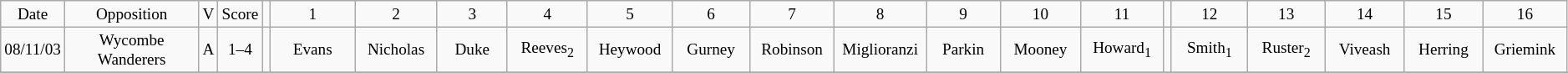<table class="wikitable" style="font-size: 80%; text-align: center;">
<tr style="text-align:center;">
<td style="width:10px; ">Date</td>
<td style="width:150px; ">Opposition</td>
<td style="width:5px; ">V</td>
<td style="width:5px; ">Score</td>
<td style="width:1px; text-align:center;"></td>
<td style="width:95px; ">1</td>
<td style="width:75px; ">2</td>
<td style="width:75px; ">3</td>
<td style="width:75px; ">4</td>
<td style="width:75px; ">5</td>
<td style="width:75px; ">6</td>
<td style="width:75px; ">7</td>
<td style="width:75px; ">8</td>
<td style="width:75px; ">9</td>
<td style="width:75px; ">10</td>
<td style="width:75px; ">11</td>
<td style="width:1px; text-align:center;"></td>
<td style="width:75px; ">12</td>
<td style="width:75px; ">13</td>
<td style="width:75px; ">14</td>
<td style="width:75px; ">15</td>
<td style="width:75px; ">16</td>
</tr>
<tr>
<td>08/11/03</td>
<td>Wycombe Wanderers</td>
<td>A</td>
<td>1–4</td>
<td></td>
<td>Evans</td>
<td>Nicholas</td>
<td>Duke</td>
<td>Reeves<sub>2</sub></td>
<td>Heywood</td>
<td>Gurney</td>
<td>Robinson</td>
<td>Miglioranzi</td>
<td>Parkin</td>
<td>Mooney</td>
<td>Howard<sub>1</sub></td>
<td></td>
<td>Smith<sub>1</sub></td>
<td>Ruster<sub>2</sub></td>
<td>Viveash</td>
<td>Herring</td>
<td>Griemink</td>
</tr>
<tr>
</tr>
</table>
